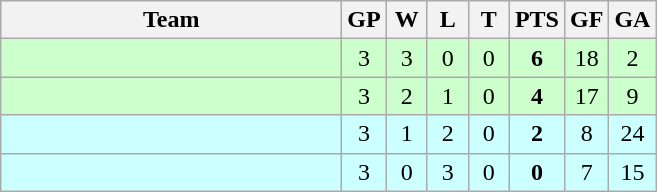<table class=wikitable style="text-align:center">
<tr>
<th width=220>Team</th>
<th width=20>GP</th>
<th width=20>W</th>
<th width=20>L</th>
<th width=20>T</th>
<th width=20><strong>PTS</strong></th>
<th width=20>GF</th>
<th width=20>GA</th>
</tr>
<tr bgcolor=#ccffcc>
<td align=left></td>
<td>3</td>
<td>3</td>
<td>0</td>
<td>0</td>
<td><strong>6</strong></td>
<td>18</td>
<td>2</td>
</tr>
<tr bgcolor=#ccffcc>
<td align=left></td>
<td>3</td>
<td>2</td>
<td>1</td>
<td>0</td>
<td><strong>4</strong></td>
<td>17</td>
<td>9</td>
</tr>
<tr bgcolor=#ccffff>
<td align=left></td>
<td>3</td>
<td>1</td>
<td>2</td>
<td>0</td>
<td><strong>2</strong></td>
<td>8</td>
<td>24</td>
</tr>
<tr bgcolor=#ccffff>
<td align=left></td>
<td>3</td>
<td>0</td>
<td>3</td>
<td>0</td>
<td><strong>0</strong></td>
<td>7</td>
<td>15</td>
</tr>
</table>
